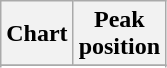<table class="wikitable sortable">
<tr>
<th align="left">Chart</th>
<th align="center">Peak<br>position</th>
</tr>
<tr>
</tr>
<tr>
</tr>
<tr>
</tr>
<tr>
</tr>
<tr>
</tr>
<tr>
</tr>
</table>
